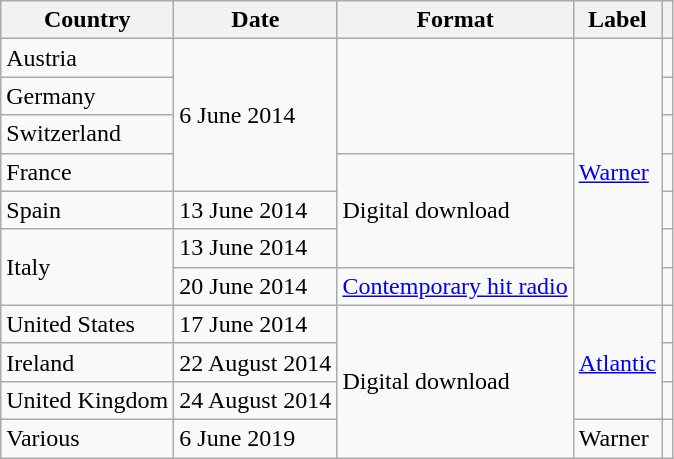<table class="wikitable sortable plainrowheaders">
<tr>
<th scope="col">Country</th>
<th scope="col">Date</th>
<th scope="col">Format</th>
<th scope="col">Label</th>
<th scope="col"></th>
</tr>
<tr>
<td>Austria</td>
<td rowspan="4">6 June 2014</td>
<td rowspan="3"></td>
<td rowspan="7"><a href='#'>Warner</a></td>
<td></td>
</tr>
<tr>
<td>Germany</td>
<td></td>
</tr>
<tr>
<td>Switzerland</td>
<td></td>
</tr>
<tr>
<td>France</td>
<td rowspan="3">Digital download</td>
<td></td>
</tr>
<tr>
<td>Spain</td>
<td>13 June 2014</td>
<td></td>
</tr>
<tr>
<td rowspan="2">Italy</td>
<td>13 June 2014</td>
<td></td>
</tr>
<tr>
<td>20 June 2014</td>
<td><a href='#'>Contemporary hit radio</a></td>
<td></td>
</tr>
<tr>
<td>United States</td>
<td>17 June 2014</td>
<td rowspan="4">Digital download</td>
<td rowspan="3"><a href='#'>Atlantic</a></td>
<td></td>
</tr>
<tr>
<td>Ireland</td>
<td>22 August 2014</td>
<td></td>
</tr>
<tr>
<td>United Kingdom</td>
<td>24 August 2014</td>
<td></td>
</tr>
<tr>
<td>Various</td>
<td>6 June 2019</td>
<td>Warner</td>
<td></td>
</tr>
</table>
